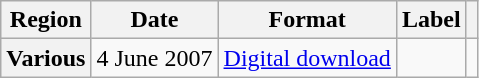<table class="wikitable plainrowheaders">
<tr>
<th scope="col">Region</th>
<th scope="col">Date</th>
<th scope="col">Format</th>
<th scope="col">Label</th>
<th scope="col"></th>
</tr>
<tr>
<th scope="row">Various</th>
<td>4 June 2007</td>
<td><a href='#'>Digital download</a></td>
<td></td>
<td align="center"></td>
</tr>
</table>
